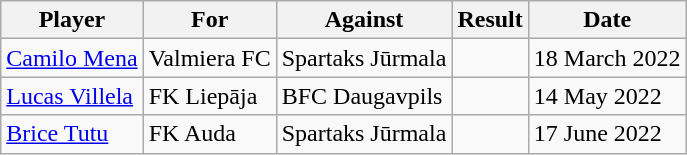<table class="wikitable">
<tr>
<th>Player</th>
<th>For</th>
<th>Against</th>
<th>Result</th>
<th>Date</th>
</tr>
<tr>
<td> <a href='#'>Camilo Mena</a></td>
<td>Valmiera FC</td>
<td>Spartaks Jūrmala</td>
<td></td>
<td>18 March 2022</td>
</tr>
<tr>
<td> <a href='#'>Lucas Villela</a></td>
<td>FK Liepāja</td>
<td>BFC Daugavpils</td>
<td></td>
<td>14 May 2022</td>
</tr>
<tr>
<td> <a href='#'>Brice Tutu</a></td>
<td>FK Auda</td>
<td>Spartaks Jūrmala</td>
<td></td>
<td>17 June 2022</td>
</tr>
</table>
